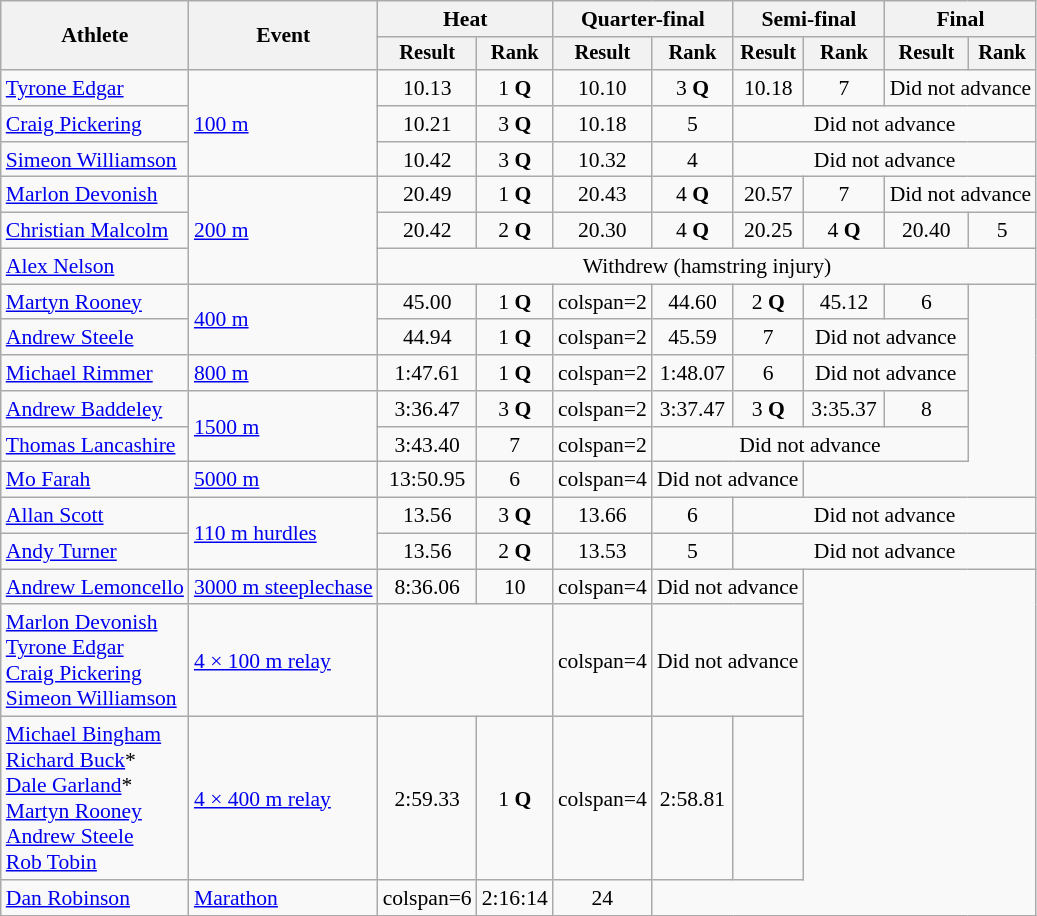<table class=wikitable style="font-size:90%">
<tr>
<th rowspan="2">Athlete</th>
<th rowspan="2">Event</th>
<th colspan="2">Heat</th>
<th colspan="2">Quarter-final</th>
<th colspan="2">Semi-final</th>
<th colspan="2">Final</th>
</tr>
<tr style="font-size:95%">
<th>Result</th>
<th>Rank</th>
<th>Result</th>
<th>Rank</th>
<th>Result</th>
<th>Rank</th>
<th>Result</th>
<th>Rank</th>
</tr>
<tr align=center>
<td align=left><a href='#'>Tyrone Edgar</a></td>
<td align=left rowspan=3><a href='#'>100 m</a></td>
<td>10.13</td>
<td>1 <strong>Q</strong></td>
<td>10.10</td>
<td>3 <strong>Q</strong></td>
<td>10.18</td>
<td>7</td>
<td colspan=2>Did not advance</td>
</tr>
<tr align=center>
<td align=left><a href='#'>Craig Pickering</a></td>
<td>10.21</td>
<td>3 <strong>Q</strong></td>
<td>10.18</td>
<td>5</td>
<td colspan=4>Did not advance</td>
</tr>
<tr align=center>
<td align=left><a href='#'>Simeon Williamson</a></td>
<td>10.42</td>
<td>3 <strong>Q</strong></td>
<td>10.32</td>
<td>4</td>
<td colspan=4>Did not advance</td>
</tr>
<tr align=center>
<td align=left><a href='#'>Marlon Devonish</a></td>
<td align=left rowspan=3><a href='#'>200 m</a></td>
<td>20.49</td>
<td>1 <strong>Q</strong></td>
<td>20.43</td>
<td>4 <strong>Q</strong></td>
<td>20.57</td>
<td>7</td>
<td colspan=2>Did not advance</td>
</tr>
<tr align=center>
<td align=left><a href='#'>Christian Malcolm</a></td>
<td>20.42</td>
<td>2 <strong>Q</strong></td>
<td>20.30</td>
<td>4 <strong>Q</strong></td>
<td>20.25</td>
<td>4 <strong>Q</strong></td>
<td>20.40</td>
<td>5</td>
</tr>
<tr align=center>
<td align=left><a href='#'>Alex Nelson</a></td>
<td colspan=8>Withdrew (hamstring injury)</td>
</tr>
<tr align=center>
<td align=left><a href='#'>Martyn Rooney</a></td>
<td align=left rowspan=2><a href='#'>400 m</a></td>
<td>45.00</td>
<td>1 <strong>Q</strong></td>
<td>colspan=2 </td>
<td>44.60</td>
<td>2 <strong>Q</strong></td>
<td>45.12</td>
<td>6</td>
</tr>
<tr align=center>
<td align=left><a href='#'>Andrew Steele</a></td>
<td>44.94</td>
<td>1 <strong>Q</strong></td>
<td>colspan=2 </td>
<td>45.59</td>
<td>7</td>
<td colspan=2>Did not advance</td>
</tr>
<tr align=center>
<td align=left><a href='#'>Michael Rimmer</a></td>
<td align=left><a href='#'>800 m</a></td>
<td>1:47.61</td>
<td>1 <strong>Q</strong></td>
<td>colspan=2 </td>
<td>1:48.07</td>
<td>6</td>
<td colspan=2>Did not advance</td>
</tr>
<tr align=center>
<td align=left><a href='#'>Andrew Baddeley</a></td>
<td align=left rowspan=2><a href='#'>1500 m</a></td>
<td>3:36.47</td>
<td>3 <strong>Q</strong></td>
<td>colspan=2 </td>
<td>3:37.47</td>
<td>3 <strong>Q</strong></td>
<td>3:35.37</td>
<td>8</td>
</tr>
<tr align=center>
<td align=left><a href='#'>Thomas Lancashire</a></td>
<td>3:43.40</td>
<td>7</td>
<td>colspan=2 </td>
<td colspan=4>Did not advance</td>
</tr>
<tr align=center>
<td align=left><a href='#'>Mo Farah</a></td>
<td align=left><a href='#'>5000 m</a></td>
<td>13:50.95</td>
<td>6</td>
<td>colspan=4 </td>
<td colspan=2>Did not advance</td>
</tr>
<tr align=center>
<td align=left><a href='#'>Allan Scott</a></td>
<td align=left rowspan=2><a href='#'>110 m hurdles</a></td>
<td>13.56</td>
<td>3 <strong>Q</strong></td>
<td>13.66</td>
<td>6</td>
<td colspan=4>Did not advance</td>
</tr>
<tr align=center>
<td align=left><a href='#'>Andy Turner</a></td>
<td>13.56</td>
<td>2 <strong>Q</strong></td>
<td>13.53</td>
<td>5</td>
<td colspan=4>Did not advance</td>
</tr>
<tr align=center>
<td align=left><a href='#'>Andrew Lemoncello</a></td>
<td align=left><a href='#'>3000 m steeplechase</a></td>
<td>8:36.06</td>
<td>10</td>
<td>colspan=4 </td>
<td colspan=2>Did not advance</td>
</tr>
<tr align=center>
<td align=left><a href='#'>Marlon Devonish</a><br><a href='#'>Tyrone Edgar</a><br><a href='#'>Craig Pickering</a><br><a href='#'>Simeon Williamson</a></td>
<td align=left><a href='#'>4 × 100 m relay</a></td>
<td colspan=2></td>
<td>colspan=4 </td>
<td colspan=2>Did not advance</td>
</tr>
<tr align=center>
<td align=left><a href='#'>Michael Bingham</a><br><a href='#'>Richard Buck</a>*<br><a href='#'>Dale Garland</a>*<br><a href='#'>Martyn Rooney</a><br><a href='#'>Andrew Steele</a><br><a href='#'>Rob Tobin</a></td>
<td align=left><a href='#'>4 × 400 m relay</a></td>
<td>2:59.33</td>
<td>1 <strong>Q</strong></td>
<td>colspan=4 </td>
<td>2:58.81</td>
<td></td>
</tr>
<tr align=center>
<td align=left><a href='#'>Dan Robinson</a></td>
<td align=left><a href='#'>Marathon</a></td>
<td>colspan=6 </td>
<td>2:16:14</td>
<td>24</td>
</tr>
</table>
